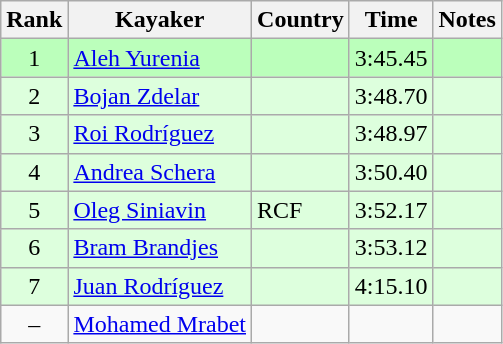<table class="wikitable" style="text-align:center">
<tr>
<th>Rank</th>
<th>Kayaker</th>
<th>Country</th>
<th>Time</th>
<th>Notes</th>
</tr>
<tr bgcolor=bbffbb>
<td>1</td>
<td align="left"><a href='#'>Aleh Yurenia</a></td>
<td align="left"></td>
<td>3:45.45</td>
<td></td>
</tr>
<tr bgcolor=ddffdd>
<td>2</td>
<td align="left"><a href='#'>Bojan Zdelar</a></td>
<td align="left"></td>
<td>3:48.70</td>
<td></td>
</tr>
<tr bgcolor=ddffdd>
<td>3</td>
<td align="left"><a href='#'>Roi Rodríguez</a></td>
<td align="left"></td>
<td>3:48.97</td>
<td></td>
</tr>
<tr bgcolor=ddffdd>
<td>4</td>
<td align="left"><a href='#'>Andrea Schera</a></td>
<td align="left"></td>
<td>3:50.40</td>
<td></td>
</tr>
<tr bgcolor=ddffdd>
<td>5</td>
<td align="left"><a href='#'>Oleg Siniavin</a></td>
<td align="left"> RCF</td>
<td>3:52.17</td>
<td></td>
</tr>
<tr bgcolor=ddffdd>
<td>6</td>
<td align="left"><a href='#'>Bram Brandjes</a></td>
<td align="left"></td>
<td>3:53.12</td>
<td></td>
</tr>
<tr bgcolor=ddffdd>
<td>7</td>
<td align="left"><a href='#'>Juan Rodríguez</a></td>
<td align="left"></td>
<td>4:15.10</td>
<td></td>
</tr>
<tr>
<td>–</td>
<td align="left"><a href='#'>Mohamed Mrabet</a></td>
<td align="left"></td>
<td></td>
<td></td>
</tr>
</table>
